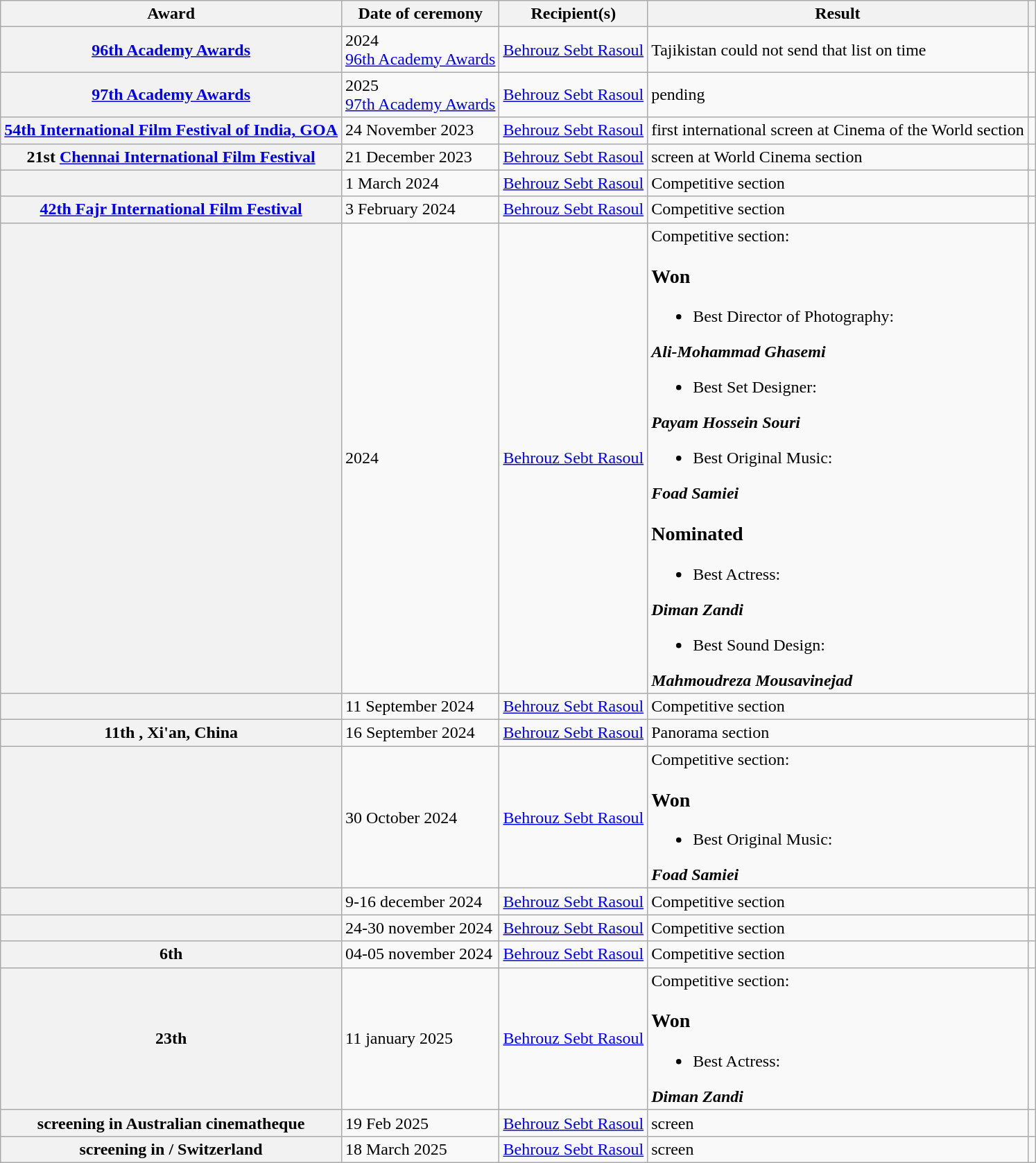<table class="wikitable plainrowheaders sortable">
<tr>
<th scope="col">Award</th>
<th scope="col">Date of ceremony</th>
<th scope="col">Recipient(s)</th>
<th scope="col">Result</th>
<th scope="col" class="unsortable"></th>
</tr>
<tr>
<th scope="row"><a href='#'>96th Academy Awards</a></th>
<td>2024<br><a href='#'>96th Academy Awards</a></td>
<td><a href='#'>Behrouz Sebt Rasoul</a></td>
<td>Tajikistan could not send that list on time</td>
<td></td>
</tr>
<tr>
<th scope="row"><a href='#'>97th Academy Awards</a></th>
<td>2025<br><a href='#'>97th Academy Awards</a></td>
<td><a href='#'>Behrouz Sebt Rasoul</a></td>
<td>pending</td>
<td></td>
</tr>
<tr>
<th scope="row"><a href='#'>54th International Film Festival of India, GOA</a></th>
<td>24 November 2023</td>
<td><a href='#'>Behrouz Sebt Rasoul</a></td>
<td>first international screen at Cinema of the World section</td>
<td></td>
</tr>
<tr>
<th scope="row">21st <a href='#'>Chennai International Film Festival</a></th>
<td>21 December 2023</td>
<td><a href='#'>Behrouz Sebt Rasoul</a></td>
<td>screen at World Cinema section</td>
<td></td>
</tr>
<tr>
<th scope="row"></th>
<td>1 March 2024</td>
<td><a href='#'>Behrouz Sebt Rasoul</a></td>
<td>Competitive section</td>
<td></td>
</tr>
<tr>
<th scope="row"><a href='#'>42th Fajr International Film Festival</a></th>
<td>3 February 2024</td>
<td><a href='#'>Behrouz Sebt Rasoul</a></td>
<td>Competitive section</td>
<td></td>
</tr>
<tr>
<th scope="row"></th>
<td>2024</td>
<td><a href='#'>Behrouz Sebt Rasoul</a></td>
<td>Competitive section:<br><h3>Won</h3><ul><li>Best Director of Photography:</li></ul><strong><em>Ali-Mohammad Ghasemi</em></strong><ul><li>Best Set Designer:</li></ul><strong><em>Payam Hossein Souri</em></strong><ul><li>Best Original Music:</li></ul><strong><em>Foad Samiei</em></strong><h3>Nominated</h3><ul><li>Best Actress:</li></ul><strong><em>Diman Zandi</em></strong><ul><li>Best Sound Design:</li></ul><strong><em>Mahmoudreza Mousavinejad</em></strong></td>
<td></td>
</tr>
<tr>
<th scope="row"></th>
<td>11 September 2024</td>
<td><a href='#'>Behrouz Sebt Rasoul</a></td>
<td>Competitive section</td>
<td></td>
</tr>
<tr>
<th scope="row">11th , Xi'an, China</th>
<td>16 September 2024</td>
<td><a href='#'>Behrouz Sebt Rasoul</a></td>
<td>Panorama section</td>
<td></td>
</tr>
<tr>
<th scope="row"></th>
<td>30 October 2024</td>
<td><a href='#'>Behrouz Sebt Rasoul</a></td>
<td>Competitive section:<br><h3>Won</h3><ul><li>Best Original Music:</li></ul><strong><em>Foad Samiei</em></strong></td>
<td></td>
</tr>
<tr>
<th scope="row"></th>
<td>9-16 december 2024</td>
<td><a href='#'>Behrouz Sebt Rasoul</a></td>
<td>Competitive section</td>
<td></td>
</tr>
<tr>
<th scope="row"></th>
<td>24-30 november 2024</td>
<td><a href='#'>Behrouz Sebt Rasoul</a></td>
<td>Competitive section</td>
<td></td>
</tr>
<tr>
<th scope="row">6th </th>
<td>04-05 november 2024</td>
<td><a href='#'>Behrouz Sebt Rasoul</a></td>
<td>Competitive section</td>
<td></td>
</tr>
<tr>
<th scope="row">23th </th>
<td>11 january 2025</td>
<td><a href='#'>Behrouz Sebt Rasoul</a></td>
<td>Competitive section:<br><h3>Won</h3><ul><li>Best Actress:</li></ul><strong><em>Diman Zandi</em></strong></td>
<td></td>
</tr>
<tr>
<th scope="row">screening in Australian cinematheque</th>
<td>19 Feb 2025</td>
<td><a href='#'>Behrouz Sebt Rasoul</a></td>
<td>screen</td>
<td></td>
</tr>
<tr>
<th scope="row">screening in / Switzerland</th>
<td>18  March 2025</td>
<td><a href='#'>Behrouz Sebt Rasoul</a></td>
<td>screen</td>
<td></td>
</tr>
</table>
